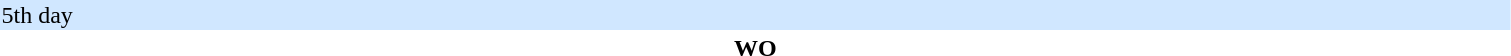<table width="80%">
<tr>
<th width="30%"></th>
<th width="12%"></th>
<th width="30%"></th>
</tr>
<tr bgcolor="#D0E7FF">
<td colspan="3">5th day</td>
</tr>
<tr>
<td align="right"><strong></strong></td>
<td align="center"><strong>WO</strong></td>
<td></td>
</tr>
<tr>
</tr>
</table>
